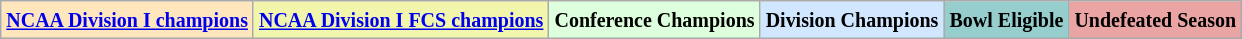<table class="wikitable">
<tr>
<td bgcolor="#FFE6BD"><small><strong><a href='#'>NCAA Division I champions</a></strong></small></td>
<td bgcolor="#F2F5AC"><small><strong><a href='#'>NCAA Division I FCS champions</a></strong></small></td>
<td bgcolor="#DDFFDD"><small><strong>Conference Champions</strong></small></td>
<td bgcolor="#D0E7FF"><small><strong>Division Champions</strong></small></td>
<td bgcolor="#96CDCD"><small><strong>Bowl Eligible</strong></small></td>
<td bgcolor="#EBA4A4"><small><strong>Undefeated Season</strong></small></td>
</tr>
</table>
